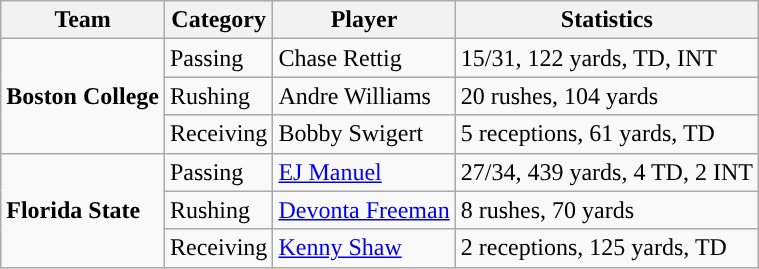<table class="wikitable" style="float: left;">
<tr>
<th>Team</th>
<th>Category</th>
<th>Player</th>
<th>Statistics</th>
</tr>
<tr>
<td rowspan=3><strong>Boston College</strong></td>
<td>Passing</td>
<td>Chase Rettig</td>
<td>15/31, 122 yards, TD, INT</td>
</tr>
<tr>
<td>Rushing</td>
<td>Andre Williams</td>
<td>20 rushes, 104 yards</td>
</tr>
<tr>
<td>Receiving</td>
<td>Bobby Swigert</td>
<td>5 receptions, 61 yards, TD</td>
</tr>
<tr>
<td rowspan=3><strong>Florida State</strong></td>
<td>Passing</td>
<td><a href='#'>EJ Manuel</a></td>
<td>27/34, 439 yards, 4 TD, 2 INT</td>
</tr>
<tr>
<td>Rushing</td>
<td><a href='#'>Devonta Freeman</a></td>
<td>8 rushes, 70 yards</td>
</tr>
<tr>
<td>Receiving</td>
<td><a href='#'>Kenny Shaw</a></td>
<td>2 receptions, 125 yards, TD</td>
</tr>
</table>
